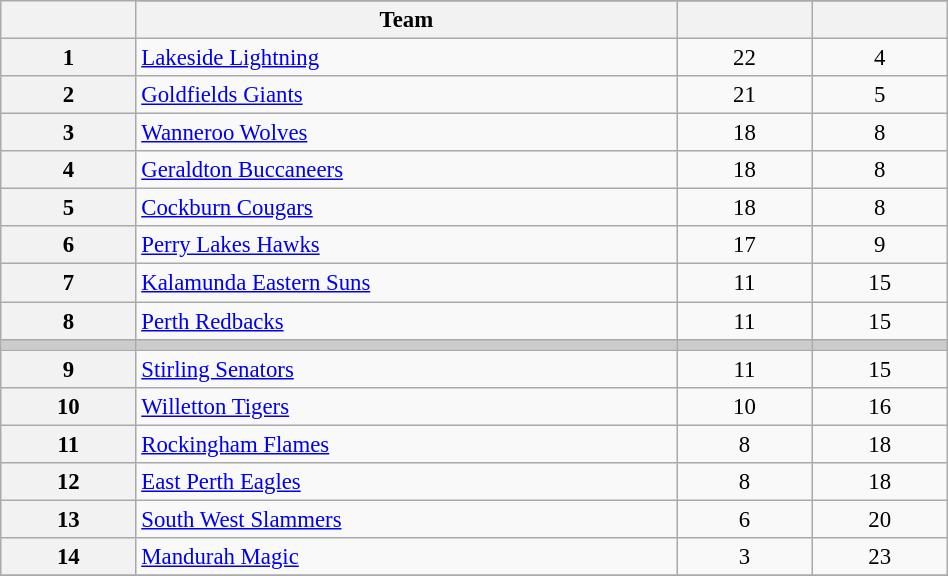<table class="wikitable" width="50%" style="font-size:95%; text-align:center">
<tr>
<th width="5%" rowspan=2></th>
</tr>
<tr>
<th width="20%">Team</th>
<th width="5%"></th>
<th width="5%"></th>
</tr>
<tr>
<th>1</th>
<td align=left><a href='#'>Lakeside Lightning</a></td>
<td>22</td>
<td>4</td>
</tr>
<tr>
<th>2</th>
<td align=left><a href='#'>Goldfields Giants</a></td>
<td>21</td>
<td>5</td>
</tr>
<tr>
<th>3</th>
<td align=left><a href='#'>Wanneroo Wolves</a></td>
<td>18</td>
<td>8</td>
</tr>
<tr>
<th>4</th>
<td align=left><a href='#'>Geraldton Buccaneers</a></td>
<td>18</td>
<td>8</td>
</tr>
<tr>
<th>5</th>
<td align=left><a href='#'>Cockburn Cougars</a></td>
<td>18</td>
<td>8</td>
</tr>
<tr>
<th>6</th>
<td align=left><a href='#'>Perry Lakes Hawks</a></td>
<td>17</td>
<td>9</td>
</tr>
<tr>
<th>7</th>
<td align=left><a href='#'>Kalamunda Eastern Suns</a></td>
<td>11</td>
<td>15</td>
</tr>
<tr>
<th>8</th>
<td align=left><a href='#'>Perth Redbacks</a></td>
<td>11</td>
<td>15</td>
</tr>
<tr bgcolor="#cccccc">
<td></td>
<td></td>
<td></td>
<td></td>
</tr>
<tr>
<th>9</th>
<td align=left><a href='#'>Stirling Senators</a></td>
<td>11</td>
<td>15</td>
</tr>
<tr>
<th>10</th>
<td align=left><a href='#'>Willetton Tigers</a></td>
<td>10</td>
<td>16</td>
</tr>
<tr>
<th>11</th>
<td align=left><a href='#'>Rockingham Flames</a></td>
<td>8</td>
<td>18</td>
</tr>
<tr>
<th>12</th>
<td align=left><a href='#'>East Perth Eagles</a></td>
<td>8</td>
<td>18</td>
</tr>
<tr>
<th>13</th>
<td align=left><a href='#'>South West Slammers</a></td>
<td>6</td>
<td>20</td>
</tr>
<tr>
<th>14</th>
<td align=left><a href='#'>Mandurah Magic</a></td>
<td>3</td>
<td>23</td>
</tr>
<tr>
</tr>
</table>
